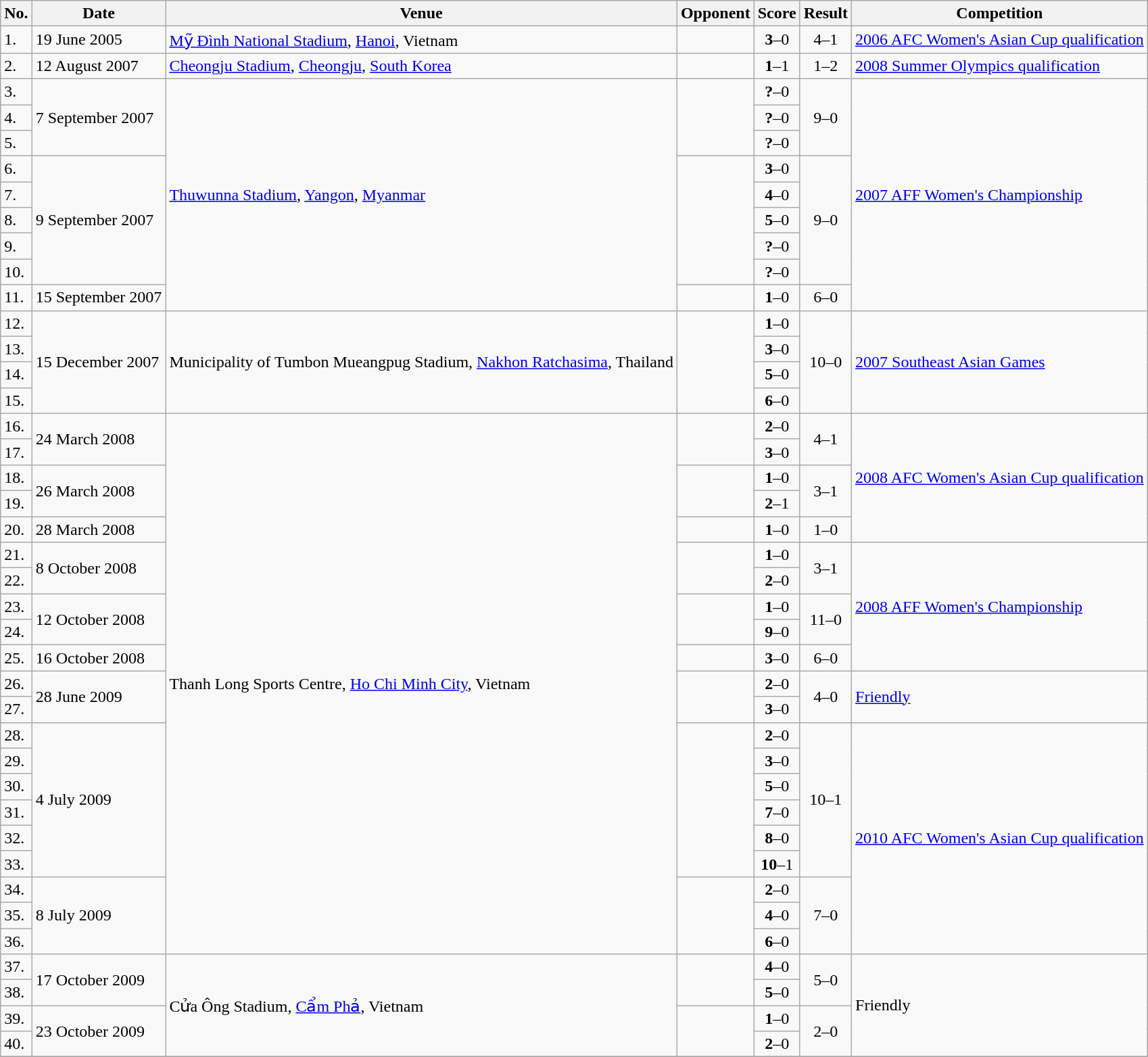<table class="wikitable">
<tr>
<th>No.</th>
<th>Date</th>
<th>Venue</th>
<th>Opponent</th>
<th>Score</th>
<th>Result</th>
<th>Competition</th>
</tr>
<tr>
<td>1.</td>
<td>19 June 2005</td>
<td><a href='#'>Mỹ Đình National Stadium</a>, <a href='#'>Hanoi</a>, Vietnam</td>
<td></td>
<td align=center><strong>3</strong>–0</td>
<td align=center>4–1</td>
<td><a href='#'>2006 AFC Women's Asian Cup qualification</a></td>
</tr>
<tr>
<td>2.</td>
<td>12 August 2007</td>
<td><a href='#'>Cheongju Stadium</a>, <a href='#'>Cheongju</a>, <a href='#'>South Korea</a></td>
<td></td>
<td align=center><strong>1</strong>–1</td>
<td align=center>1–2</td>
<td><a href='#'>2008 Summer Olympics qualification</a></td>
</tr>
<tr>
<td>3.</td>
<td rowspan=3>7 September 2007</td>
<td rowspan=9><a href='#'>Thuwunna Stadium</a>, <a href='#'>Yangon</a>, <a href='#'>Myanmar</a></td>
<td rowspan=3></td>
<td align=center><strong>?</strong>–0</td>
<td rowspan=3 align=center>9–0</td>
<td rowspan=9><a href='#'>2007 AFF Women's Championship</a></td>
</tr>
<tr>
<td>4.</td>
<td align=center><strong>?</strong>–0</td>
</tr>
<tr>
<td>5.</td>
<td align=center><strong>?</strong>–0</td>
</tr>
<tr>
<td>6.</td>
<td rowspan=5>9 September 2007</td>
<td rowspan=5></td>
<td align=center><strong>3</strong>–0</td>
<td rowspan=5 align=center>9–0</td>
</tr>
<tr>
<td>7.</td>
<td align=center><strong>4</strong>–0</td>
</tr>
<tr>
<td>8.</td>
<td align=center><strong>5</strong>–0</td>
</tr>
<tr>
<td>9.</td>
<td align=center><strong>?</strong>–0</td>
</tr>
<tr>
<td>10.</td>
<td align=center><strong>?</strong>–0</td>
</tr>
<tr>
<td>11.</td>
<td>15 September 2007</td>
<td></td>
<td align=center><strong>1</strong>–0</td>
<td align=center>6–0</td>
</tr>
<tr>
<td>12.</td>
<td rowspan=4>15 December 2007</td>
<td rowspan=4>Municipality of Tumbon Mueangpug Stadium, <a href='#'>Nakhon Ratchasima</a>, Thailand</td>
<td rowspan=4></td>
<td align=center><strong>1</strong>–0</td>
<td rowspan=4 align=center>10–0</td>
<td rowspan=4><a href='#'>2007 Southeast Asian Games</a></td>
</tr>
<tr>
<td>13.</td>
<td align=center><strong>3</strong>–0</td>
</tr>
<tr>
<td>14.</td>
<td align=center><strong>5</strong>–0</td>
</tr>
<tr>
<td>15.</td>
<td aLign=center><strong>6</strong>–0</td>
</tr>
<tr>
<td>16.</td>
<td rowspan=2>24 March 2008</td>
<td rowspan=21>Thanh Long Sports Centre, <a href='#'>Ho Chi Minh City</a>, Vietnam</td>
<td rowspan=2></td>
<td align=center><strong>2</strong>–0</td>
<td rowspan=2 align=center>4–1</td>
<td rowspan=5><a href='#'>2008 AFC Women's Asian Cup qualification</a></td>
</tr>
<tr>
<td>17.</td>
<td align=center><strong>3</strong>–0</td>
</tr>
<tr>
<td>18.</td>
<td rowspan=2>26 March 2008</td>
<td rowspan=2></td>
<td align=center><strong>1</strong>–0</td>
<td rowspan=2 align=center>3–1</td>
</tr>
<tr>
<td>19.</td>
<td align=center><strong>2</strong>–1</td>
</tr>
<tr>
<td>20.</td>
<td>28 March 2008</td>
<td></td>
<td align=center><strong>1</strong>–0</td>
<td align=center>1–0</td>
</tr>
<tr>
<td>21.</td>
<td rowspan=2>8 October 2008</td>
<td rowspan=2></td>
<td align=center><strong>1</strong>–0</td>
<td rowspan=2 align=center>3–1</td>
<td rowspan=5><a href='#'>2008 AFF Women's Championship</a></td>
</tr>
<tr>
<td>22.</td>
<td align=center><strong>2</strong>–0</td>
</tr>
<tr>
<td>23.</td>
<td rowspan=2>12 October 2008</td>
<td rowspan=2></td>
<td align=center><strong>1</strong>–0</td>
<td rowspan=2 align=center>11–0</td>
</tr>
<tr>
<td>24.</td>
<td align=center><strong>9</strong>–0</td>
</tr>
<tr>
<td>25.</td>
<td>16 October 2008</td>
<td></td>
<td align=center><strong>3</strong>–0</td>
<td align=center>6–0</td>
</tr>
<tr>
<td>26.</td>
<td rowspan=2>28 June 2009</td>
<td rowspan=2></td>
<td align=center><strong>2</strong>–0</td>
<td rowspan=2 align=center>4–0</td>
<td rowspan=2><a href='#'>Friendly</a></td>
</tr>
<tr>
<td>27.</td>
<td align=center><strong>3</strong>–0</td>
</tr>
<tr>
<td>28.</td>
<td rowspan=6>4 July 2009</td>
<td rowspan=6></td>
<td align=center><strong>2</strong>–0</td>
<td rowspan=6 align=center>10–1</td>
<td rowspan=9><a href='#'>2010 AFC Women's Asian Cup qualification</a></td>
</tr>
<tr>
<td>29.</td>
<td align=center><strong>3</strong>–0</td>
</tr>
<tr>
<td>30.</td>
<td align=center><strong>5</strong>–0</td>
</tr>
<tr>
<td>31.</td>
<td align=center><strong>7</strong>–0</td>
</tr>
<tr>
<td>32.</td>
<td align=center><strong>8</strong>–0</td>
</tr>
<tr>
<td>33.</td>
<td align=center><strong>10</strong>–1</td>
</tr>
<tr>
<td>34.</td>
<td rowspan=3>8 July 2009</td>
<td rowspan=3></td>
<td align=center><strong>2</strong>–0</td>
<td rowspan=3 align=center>7–0</td>
</tr>
<tr>
<td>35.</td>
<td align=center><strong>4</strong>–0</td>
</tr>
<tr>
<td>36.</td>
<td align=center><strong>6</strong>–0</td>
</tr>
<tr>
<td>37.</td>
<td rowspan=2>17 October 2009</td>
<td rowspan=4>Cửa Ông Stadium, <a href='#'>Cẩm Phả</a>, Vietnam</td>
<td rowspan=2></td>
<td align=center><strong>4</strong>–0</td>
<td rowspan=2 align=center>5–0</td>
<td rowspan=4>Friendly</td>
</tr>
<tr>
<td>38.</td>
<td align=center><strong>5</strong>–0</td>
</tr>
<tr>
<td>39.</td>
<td rowspan=2>23 October 2009</td>
<td rowspan=2></td>
<td align=center><strong>1</strong>–0</td>
<td rowspan=2 align=center>2–0</td>
</tr>
<tr>
<td>40.</td>
<td align=center><strong>2</strong>–0</td>
</tr>
<tr>
</tr>
</table>
